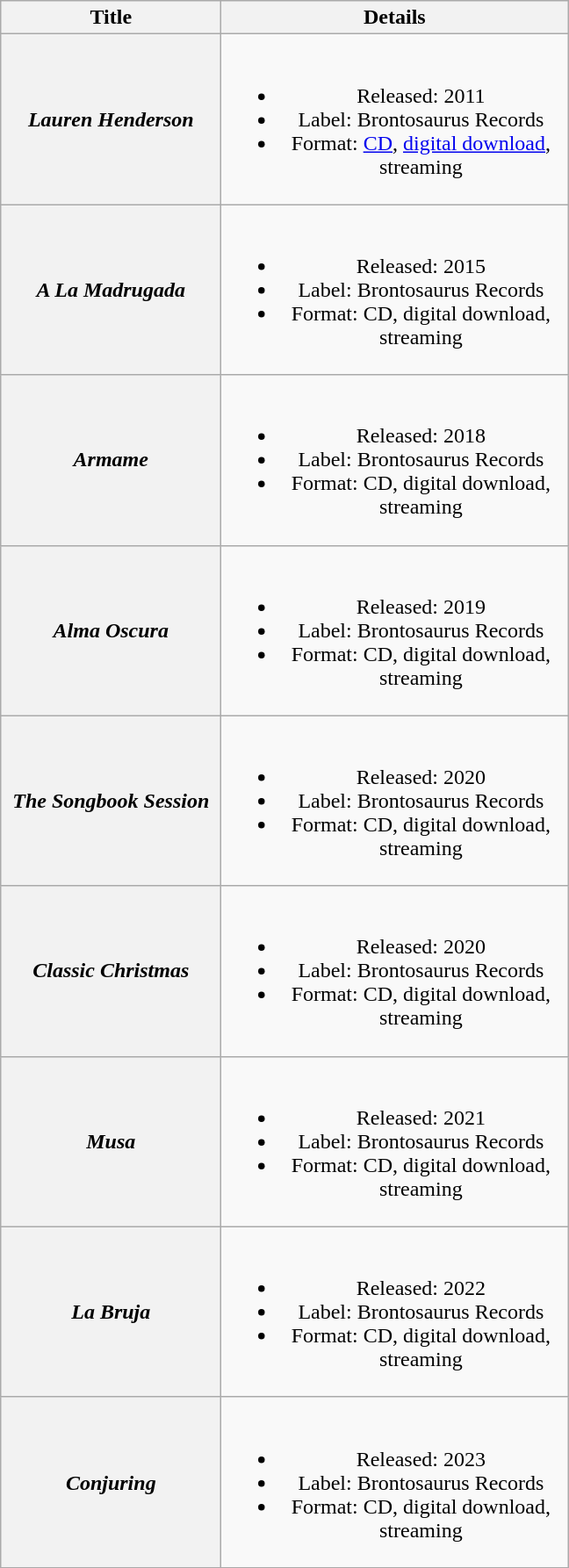<table class="wikitable plainrowheaders" style="text-align:center;">
<tr>
<th scope="col" style="width:10em;">Title</th>
<th scope="col" style="width:16em;">Details</th>
</tr>
<tr>
<th scope="row"><em>Lauren Henderson</em></th>
<td><br><ul><li>Released: 2011</li><li>Label: Brontosaurus Records</li><li>Format: <a href='#'>CD</a>, <a href='#'>digital download</a>, streaming</li></ul></td>
</tr>
<tr>
<th scope="row"><em>A La Madrugada</em></th>
<td><br><ul><li>Released: 2015</li><li>Label: Brontosaurus Records</li><li>Format: CD, digital download, streaming</li></ul></td>
</tr>
<tr>
<th scope="row"><em>Armame</em></th>
<td><br><ul><li>Released: 2018</li><li>Label: Brontosaurus Records</li><li>Format: CD, digital download, streaming</li></ul></td>
</tr>
<tr>
<th scope="row"><em>Alma Oscura</em></th>
<td><br><ul><li>Released: 2019</li><li>Label: Brontosaurus Records</li><li>Format: CD, digital download, streaming</li></ul></td>
</tr>
<tr>
<th scope="row"><em>The Songbook Session</em></th>
<td><br><ul><li>Released: 2020</li><li>Label: Brontosaurus Records</li><li>Format: CD, digital download, streaming</li></ul></td>
</tr>
<tr>
<th scope="row"><em>Classic Christmas</em></th>
<td><br><ul><li>Released: 2020</li><li>Label: Brontosaurus Records</li><li>Format: CD, digital download, streaming</li></ul></td>
</tr>
<tr>
<th scope="row"><em>Musa</em></th>
<td><br><ul><li>Released: 2021</li><li>Label: Brontosaurus Records</li><li>Format: CD, digital download, streaming</li></ul></td>
</tr>
<tr>
<th scope="row"><em>La Bruja</em></th>
<td><br><ul><li>Released: 2022</li><li>Label: Brontosaurus Records</li><li>Format: CD, digital download, streaming</li></ul></td>
</tr>
<tr>
<th scope="row"><em>Conjuring</em></th>
<td><br><ul><li>Released: 2023</li><li>Label: Brontosaurus Records</li><li>Format: CD, digital download, streaming</li></ul></td>
</tr>
<tr>
</tr>
</table>
